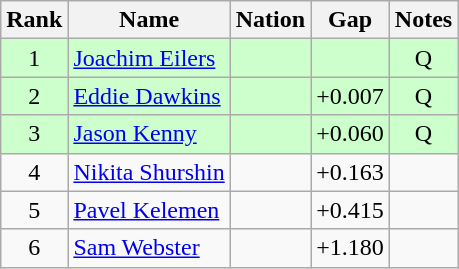<table class="wikitable sortable" style="text-align:center">
<tr>
<th>Rank</th>
<th>Name</th>
<th>Nation</th>
<th>Gap</th>
<th>Notes</th>
</tr>
<tr bgcolor=ccffcc>
<td>1</td>
<td align=left><a href='#'>Joachim Eilers</a></td>
<td align=left></td>
<td></td>
<td>Q</td>
</tr>
<tr bgcolor=ccffcc>
<td>2</td>
<td align=left><a href='#'>Eddie Dawkins</a></td>
<td align=left></td>
<td>+0.007</td>
<td>Q</td>
</tr>
<tr bgcolor=ccffcc>
<td>3</td>
<td align=left><a href='#'>Jason Kenny</a></td>
<td align=left></td>
<td>+0.060</td>
<td>Q</td>
</tr>
<tr>
<td>4</td>
<td align=left><a href='#'>Nikita Shurshin</a></td>
<td align=left></td>
<td>+0.163</td>
<td></td>
</tr>
<tr>
<td>5</td>
<td align=left><a href='#'>Pavel Kelemen</a></td>
<td align=left></td>
<td>+0.415</td>
<td></td>
</tr>
<tr>
<td>6</td>
<td align=left><a href='#'>Sam Webster</a></td>
<td align=left></td>
<td>+1.180</td>
<td></td>
</tr>
</table>
